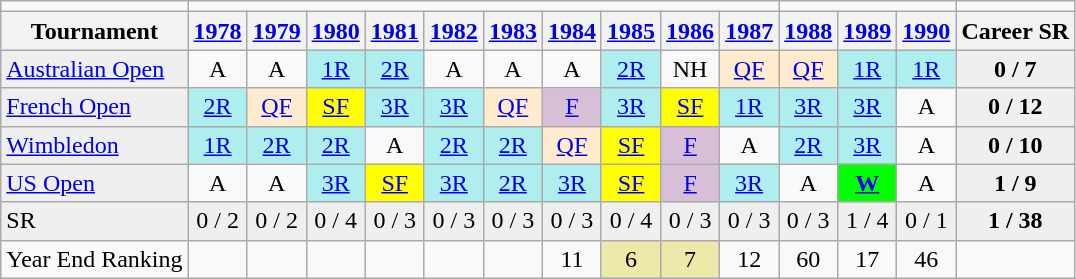<table class="wikitable">
<tr>
<td></td>
<td colspan="10"></td>
<td colspan="3"></td>
<td></td>
</tr>
<tr bgcolor="#efefef">
<th>Tournament</th>
<th><a href='#'>1978</a></th>
<th><a href='#'>1979</a></th>
<th><a href='#'>1980</a></th>
<th><a href='#'>1981</a></th>
<th><a href='#'>1982</a></th>
<th><a href='#'>1983</a></th>
<th><a href='#'>1984</a></th>
<th><a href='#'>1985</a></th>
<th><a href='#'>1986</a></th>
<th><a href='#'>1987</a></th>
<th><a href='#'>1988</a></th>
<th><a href='#'>1989</a></th>
<th><a href='#'>1990</a></th>
<th>Career SR</th>
</tr>
<tr>
<td style="background:#EFEFEF;"><a href='#'>Australian Open</a></td>
<td align="center">A</td>
<td align="center">A</td>
<td align="center" style="background:#afeeee;"><a href='#'>1R</a></td>
<td align="center" style="background:#afeeee;"><a href='#'>2R</a></td>
<td align="center">A</td>
<td align="center">A</td>
<td align="center">A</td>
<td align="center" style="background:#afeeee;"><a href='#'>2R</a></td>
<td align="center">NH</td>
<td align="center" style="background:#ffebcd;"><a href='#'>QF</a></td>
<td align="center" style="background:#ffebcd;"><a href='#'>QF</a></td>
<td align="center" style="background:#afeeee;"><a href='#'>1R</a></td>
<td align="center" style="background:#afeeee;"><a href='#'>1R</a></td>
<td align="center" style="background:#EFEFEF;"><strong>0 / 7</strong></td>
</tr>
<tr>
<td style="background:#EFEFEF;"><a href='#'>French Open</a></td>
<td align="center" style="background:#afeeee;"><a href='#'>2R</a></td>
<td align="center" style="background:#ffebcd;"><a href='#'>QF</a></td>
<td align="center" style="background:yellow;"><a href='#'>SF</a></td>
<td align="center" style="background:#afeeee;"><a href='#'>3R</a></td>
<td align="center" style="background:#afeeee;"><a href='#'>3R</a></td>
<td align="center" style="background:#ffebcd;"><a href='#'>QF</a></td>
<td align="center" style="background:#D8BFD8;"><a href='#'>F</a></td>
<td align="center" style="background:#afeeee;"><a href='#'>3R</a></td>
<td align="center" style="background:yellow;"><a href='#'>SF</a></td>
<td align="center" style="background:#afeeee;"><a href='#'>1R</a></td>
<td align="center" style="background:#afeeee;"><a href='#'>3R</a></td>
<td align="center" style="background:#afeeee;"><a href='#'>3R</a></td>
<td align="center">A</td>
<td align="center" style="background:#EFEFEF;"><strong>0 / 12</strong></td>
</tr>
<tr>
<td style="background:#EFEFEF;"><a href='#'>Wimbledon</a></td>
<td align="center" style="background:#afeeee;"><a href='#'>1R</a></td>
<td align="center" style="background:#afeeee;"><a href='#'>2R</a></td>
<td align="center" style="background:#afeeee;"><a href='#'>2R</a></td>
<td align="center">A</td>
<td align="center" style="background:#afeeee;"><a href='#'>2R</a></td>
<td align="center" style="background:#afeeee;"><a href='#'>2R</a></td>
<td align="center" style="background:#ffebcd;"><a href='#'>QF</a></td>
<td align="center" style="background:yellow;"><a href='#'>SF</a></td>
<td align="center" style="background:#D8BFD8;"><a href='#'>F</a></td>
<td align="center">A</td>
<td align="center" style="background:#afeeee;"><a href='#'>2R</a></td>
<td align="center" style="background:#afeeee;"><a href='#'>3R</a></td>
<td align="center">A</td>
<td align="center" style="background:#EFEFEF;"><strong>0 / 10</strong></td>
</tr>
<tr>
<td style="background:#EFEFEF;"><a href='#'>US Open</a></td>
<td align="center">A</td>
<td align="center">A</td>
<td align="center" style="background:#afeeee;"><a href='#'>3R</a></td>
<td align="center" style="background:yellow;"><a href='#'>SF</a></td>
<td align="center" style="background:#afeeee;"><a href='#'>3R</a></td>
<td align="center" style="background:#afeeee;"><a href='#'>2R</a></td>
<td align="center" style="background:#afeeee;"><a href='#'>3R</a></td>
<td align="center" style="background:yellow;"><a href='#'>SF</a></td>
<td align="center" style="background:#D8BFD8;"><a href='#'>F</a></td>
<td align="center" style="background:#afeeee;"><a href='#'>3R</a></td>
<td align="center">A</td>
<td align="center" style="background:#00ff00;"><a href='#'><strong>W</strong></a></td>
<td align="center">A</td>
<td align="center" style="background:#EFEFEF;"><strong>1 / 9</strong></td>
</tr>
<tr>
<td style="background:#EFEFEF;">SR</td>
<td align="center" style="background:#EFEFEF;">0 / 2</td>
<td align="center" style="background:#EFEFEF;">0 / 2</td>
<td align="center" style="background:#EFEFEF;">0 / 4</td>
<td align="center" style="background:#EFEFEF;">0 / 3</td>
<td align="center" style="background:#EFEFEF;">0 / 3</td>
<td align="center" style="background:#EFEFEF;">0 / 3</td>
<td align="center" style="background:#EFEFEF;">0 / 3</td>
<td align="center" style="background:#EFEFEF;">0 / 4</td>
<td align="center" style="background:#EFEFEF;">0 / 3</td>
<td align="center" style="background:#EFEFEF;">0 / 3</td>
<td align="center" style="background:#EFEFEF;">0 / 3</td>
<td align="center" style="background:#EFEFEF;">1 / 4</td>
<td align="center" style="background:#EFEFEF;">0 / 1</td>
<td align="center" style="background:#EFEFEF;"><strong>1 / 38</strong></td>
</tr>
<tr>
<td align=left>Year End Ranking</td>
<td></td>
<td></td>
<td></td>
<td></td>
<td></td>
<td></td>
<td align="center">11</td>
<td align="center" bgcolor=EEE8AA>6</td>
<td align="center" bgcolor=EEE8AA>7</td>
<td align="center">12</td>
<td align="center">60</td>
<td align="center">17</td>
<td align="center">46</td>
</tr>
</table>
